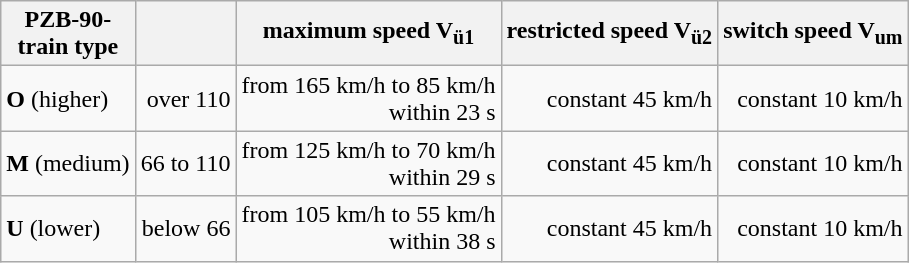<table class="wikitable" style="text-align:center">
<tr>
<th>PZB-90-<br>train type</th>
<th></th>
<th>maximum speed V<sub>ü1</sub></th>
<th>restricted speed V<sub>ü2</sub></th>
<th>switch speed V<sub>um</sub></th>
</tr>
<tr>
<td align="left"><strong>O</strong> (higher)</td>
<td align="right">over 110</td>
<td align="right">from 165 km/h to 85 km/h<br>within 23 s</td>
<td align="right">constant 45 km/h</td>
<td align="right">constant 10 km/h</td>
</tr>
<tr>
<td align="left"><strong>M</strong> (medium)</td>
<td align="right">66 to 110</td>
<td align="right">from 125 km/h to 70 km/h<br>within 29 s</td>
<td align="right">constant 45 km/h</td>
<td align="right">constant 10 km/h</td>
</tr>
<tr>
<td align="left"><strong>U</strong> (lower)</td>
<td align="right">below 66</td>
<td align="right">from 105 km/h to 55 km/h<br>within 38 s</td>
<td align="right">constant 45 km/h</td>
<td align="right">constant 10 km/h</td>
</tr>
</table>
